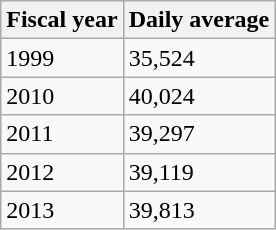<table class="wikitable">
<tr>
<th>Fiscal year</th>
<th>Daily average</th>
</tr>
<tr>
<td>1999</td>
<td>35,524</td>
</tr>
<tr>
<td>2010</td>
<td>40,024</td>
</tr>
<tr>
<td>2011</td>
<td>39,297</td>
</tr>
<tr>
<td>2012</td>
<td>39,119</td>
</tr>
<tr>
<td>2013</td>
<td>39,813</td>
</tr>
</table>
